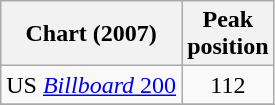<table class="wikitable">
<tr>
<th>Chart (2007)</th>
<th>Peak<br>position</th>
</tr>
<tr>
<td>US <a href='#'><em>Billboard</em> 200</a></td>
<td align="center">112</td>
</tr>
<tr>
</tr>
</table>
